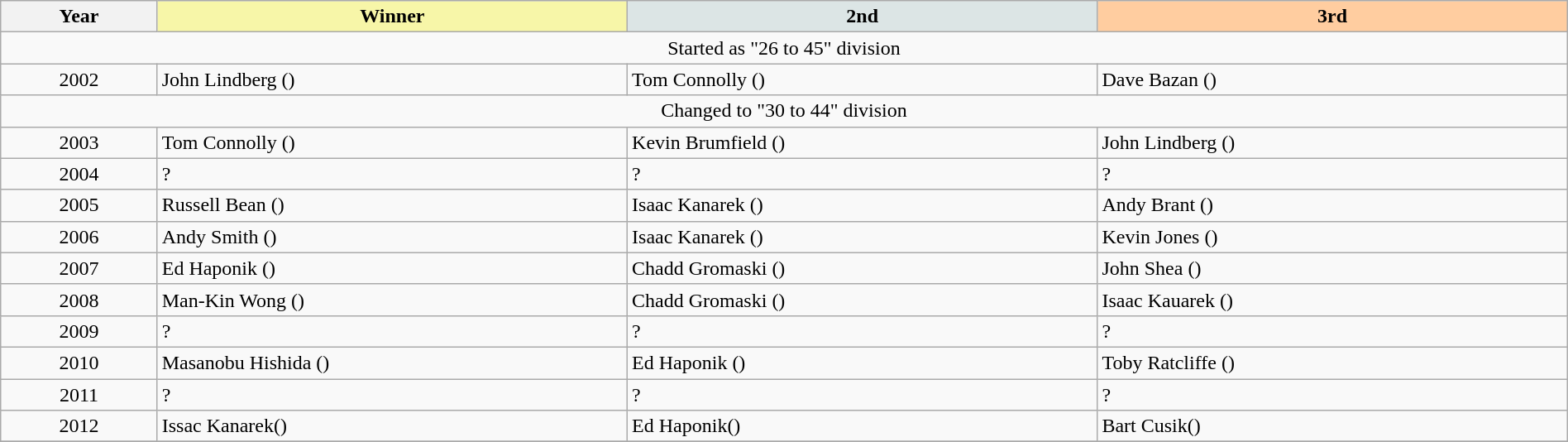<table class="wikitable" width=100%>
<tr>
<th width=10%>Year</th>
<th style="background-color: #F7F6A8;" width=30%>Winner</th>
<th style="background-color: #DCE5E5;" width=30%>2nd</th>
<th style="background-color: #FFCDA0;" width=30%>3rd</th>
</tr>
<tr>
<td align=center colspan="4">Started as "26 to 45" division</td>
</tr>
<tr>
<td align=center>2002 </td>
<td>John Lindberg ()</td>
<td>Tom Connolly ()</td>
<td>Dave Bazan ()</td>
</tr>
<tr>
<td align=center colspan="4">Changed to "30 to 44" division</td>
</tr>
<tr>
<td align=center>2003 </td>
<td>Tom Connolly ()</td>
<td>Kevin Brumfield ()</td>
<td>John Lindberg ()</td>
</tr>
<tr>
<td align=center>2004</td>
<td>?</td>
<td>?</td>
<td>?</td>
</tr>
<tr>
<td align=center>2005 </td>
<td>Russell Bean ()</td>
<td>Isaac Kanarek ()</td>
<td>Andy Brant ()</td>
</tr>
<tr>
<td align=center>2006 </td>
<td>Andy Smith ()</td>
<td>Isaac Kanarek ()</td>
<td>Kevin Jones ()</td>
</tr>
<tr>
<td align=center>2007 </td>
<td>Ed Haponik ()</td>
<td>Chadd Gromaski ()</td>
<td>John Shea ()</td>
</tr>
<tr>
<td align=center>2008 </td>
<td>Man-Kin Wong ()</td>
<td>Chadd Gromaski ()</td>
<td>Isaac Kauarek ()</td>
</tr>
<tr>
<td align=center>2009</td>
<td>?</td>
<td>?</td>
<td>?</td>
</tr>
<tr>
<td align=center>2010 </td>
<td>Masanobu Hishida ()</td>
<td>Ed Haponik ()</td>
<td>Toby Ratcliffe ()</td>
</tr>
<tr>
<td align=center>2011</td>
<td>?</td>
<td>?</td>
<td>?</td>
</tr>
<tr>
<td align=center>2012 </td>
<td>Issac Kanarek()</td>
<td>Ed Haponik()</td>
<td>Bart Cusik()</td>
</tr>
<tr>
</tr>
</table>
